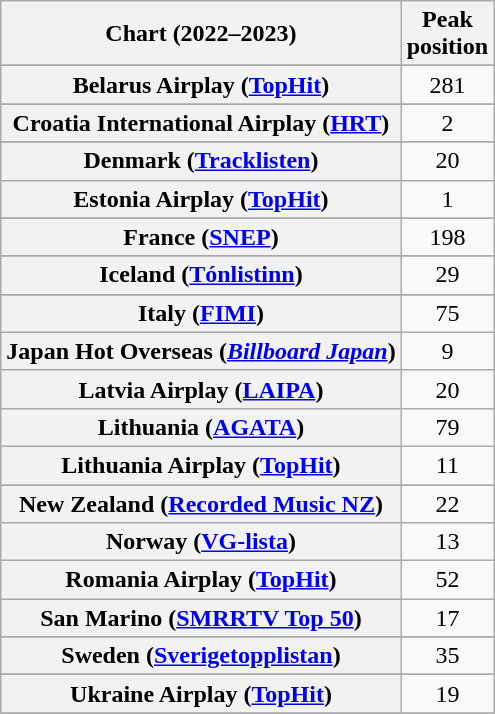<table class="wikitable sortable plainrowheaders" style="text-align:center">
<tr>
<th scope="col">Chart (2022–2023)</th>
<th scope="col">Peak<br>position</th>
</tr>
<tr>
</tr>
<tr>
</tr>
<tr>
<th scope="row">Belarus Airplay (<a href='#'>TopHit</a>)</th>
<td>281</td>
</tr>
<tr>
</tr>
<tr>
</tr>
<tr>
</tr>
<tr>
</tr>
<tr>
</tr>
<tr>
</tr>
<tr>
</tr>
<tr>
<th scope="row">Croatia International Airplay (<a href='#'>HRT</a>)</th>
<td>2</td>
</tr>
<tr>
</tr>
<tr>
<th scope="row">Denmark (<a href='#'>Tracklisten</a>)</th>
<td>20</td>
</tr>
<tr>
<th scope="row">Estonia Airplay (<a href='#'>TopHit</a>)</th>
<td>1</td>
</tr>
<tr>
</tr>
<tr>
<th scope="row">France (<a href='#'>SNEP</a>)</th>
<td>198</td>
</tr>
<tr>
</tr>
<tr>
</tr>
<tr>
</tr>
<tr>
</tr>
<tr>
<th scope="row">Iceland (<a href='#'>Tónlistinn</a>)</th>
<td>29</td>
</tr>
<tr>
</tr>
<tr>
<th scope="row">Italy (<a href='#'>FIMI</a>)</th>
<td>75</td>
</tr>
<tr>
<th scope="row">Japan Hot Overseas (<em><a href='#'>Billboard Japan</a></em>)</th>
<td>9</td>
</tr>
<tr>
<th scope="row">Latvia Airplay (<a href='#'>LAIPA</a>)</th>
<td>20</td>
</tr>
<tr>
<th scope="row">Lithuania (<a href='#'>AGATA</a>)</th>
<td>79</td>
</tr>
<tr>
<th scope="row">Lithuania Airplay (<a href='#'>TopHit</a>)</th>
<td>11</td>
</tr>
<tr>
</tr>
<tr>
</tr>
<tr>
<th scope="row">New Zealand (<a href='#'>Recorded Music NZ</a>)</th>
<td>22</td>
</tr>
<tr>
<th scope="row">Norway (<a href='#'>VG-lista</a>)</th>
<td>13</td>
</tr>
<tr>
<th scope="row">Romania Airplay (<a href='#'>TopHit</a>)</th>
<td>52</td>
</tr>
<tr>
<th scope="row">San Marino (<a href='#'>SMRRTV Top 50</a>)</th>
<td>17</td>
</tr>
<tr>
</tr>
<tr>
</tr>
<tr>
<th scope="row">Sweden (<a href='#'>Sverigetopplistan</a>)</th>
<td>35</td>
</tr>
<tr>
</tr>
<tr>
<th scope="row">Ukraine Airplay (<a href='#'>TopHit</a>)</th>
<td>19</td>
</tr>
<tr>
</tr>
<tr>
</tr>
<tr>
</tr>
<tr>
</tr>
<tr>
</tr>
</table>
